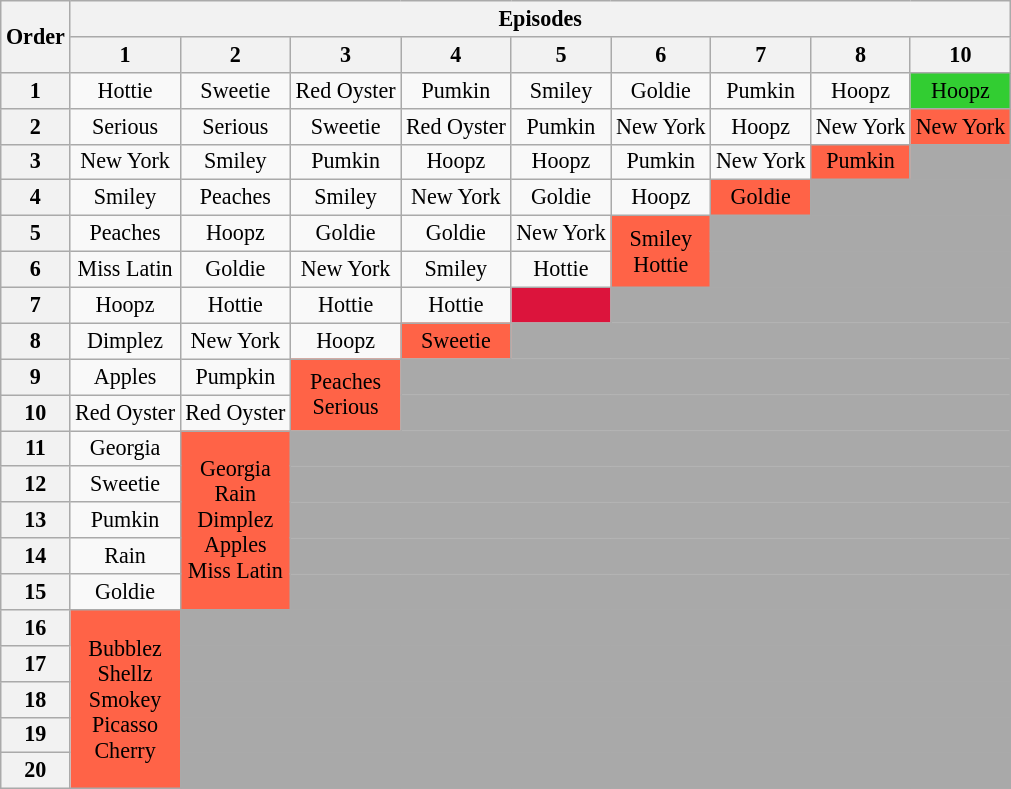<table class="wikitable" style="text-align:center; font-size:92%">
<tr>
<th rowspan=2>Order</th>
<th colspan="17">Episodes</th>
</tr>
<tr>
<th>1</th>
<th>2</th>
<th>3</th>
<th>4</th>
<th>5</th>
<th>6</th>
<th>7</th>
<th>8</th>
<th>10</th>
</tr>
<tr>
<th>1</th>
<td>Hottie</td>
<td>Sweetie</td>
<td>Red Oyster</td>
<td>Pumkin</td>
<td>Smiley</td>
<td>Goldie</td>
<td>Pumkin</td>
<td>Hoopz</td>
<td style="background:limegreen">Hoopz</td>
</tr>
<tr>
<th>2</th>
<td>Serious</td>
<td>Serious</td>
<td>Sweetie</td>
<td>Red Oyster</td>
<td>Pumkin</td>
<td>New York</td>
<td>Hoopz</td>
<td>New York</td>
<td style="background:tomato;">New York</td>
</tr>
<tr>
<th>3</th>
<td>New York</td>
<td>Smiley</td>
<td>Pumkin</td>
<td>Hoopz</td>
<td>Hoopz</td>
<td>Pumkin</td>
<td>New York</td>
<td style="background:tomato;">Pumkin</td>
<td colspan="20" style="background:darkgray;"></td>
</tr>
<tr>
<th>4</th>
<td>Smiley</td>
<td>Peaches</td>
<td>Smiley</td>
<td>New York</td>
<td>Goldie</td>
<td>Hoopz</td>
<td style="background:tomato;">Goldie</td>
<td colspan="20" style="background:darkgray;"></td>
</tr>
<tr>
<th>5</th>
<td>Peaches</td>
<td>Hoopz</td>
<td>Goldie</td>
<td>Goldie</td>
<td>New York</td>
<td rowspan="2"style="background:tomato;">Smiley<br>Hottie</td>
<td colspan="20" style="background:darkgray;"></td>
</tr>
<tr>
<th>6</th>
<td>Miss Latin</td>
<td>Goldie</td>
<td>New York</td>
<td>Smiley</td>
<td>Hottie</td>
<td colspan="20" style="background:darkgray;"></td>
</tr>
<tr>
<th>7</th>
<td>Hoopz</td>
<td>Hottie</td>
<td>Hottie</td>
<td>Hottie</td>
<td style="background:crimson;"></td>
<td colspan="20" style="background:darkgray;"></td>
</tr>
<tr>
<th>8</th>
<td>Dimplez</td>
<td>New York</td>
<td>Hoopz</td>
<td style="background:tomato;">Sweetie</td>
<td colspan="20" style="background:darkgray;"></td>
</tr>
<tr>
<th>9</th>
<td>Apples</td>
<td>Pumpkin</td>
<td rowspan="2"style="background:tomato;">Peaches<br>Serious</td>
<td colspan="20" style="background:darkgray;"></td>
</tr>
<tr>
<th>10</th>
<td>Red Oyster</td>
<td>Red Oyster</td>
<td colspan="20" style="background:darkgray;"></td>
</tr>
<tr>
<th>11</th>
<td>Georgia</td>
<td rowspan="5"style="background:tomato;">Georgia<br>Rain<br>Dimplez<br>Apples<br>Miss Latin</td>
<td colspan="20" style="background:darkgray;"></td>
</tr>
<tr>
<th>12</th>
<td>Sweetie</td>
<td colspan="20" style="background:darkgray;"></td>
</tr>
<tr>
<th>13</th>
<td>Pumkin</td>
<td colspan="20" style="background:darkgray;"></td>
</tr>
<tr>
<th>14</th>
<td>Rain</td>
<td colspan="20" style="background:darkgray;"></td>
</tr>
<tr>
<th>15</th>
<td>Goldie</td>
<td colspan="20" style="background:darkgray;"></td>
</tr>
<tr>
<th>16</th>
<td rowspan="5"style="background:tomato;">Bubblez<br>Shellz<br>Smokey<br>Picasso<br>Cherry</td>
<td colspan="20" style="background:darkgray;"></td>
</tr>
<tr>
<th>17</th>
<td colspan="20" style="background:darkgray;"></td>
</tr>
<tr>
<th>18</th>
<td colspan="20" style="background:darkgray;"></td>
</tr>
<tr>
<th>19</th>
<td colspan="20" style="background:darkgray;"></td>
</tr>
<tr>
<th>20</th>
<td colspan="20" style="background:darkgray;"></td>
</tr>
</table>
